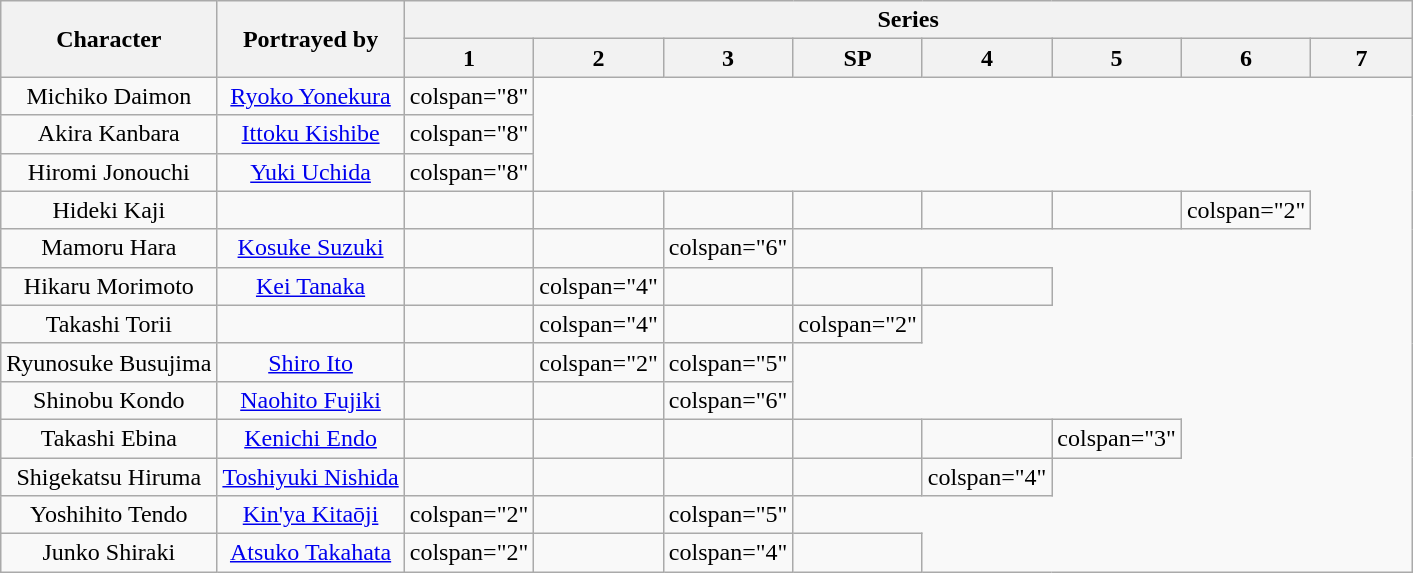<table class="wikitable plainrowheaders" style="text-align:center;">
<tr>
<th scope="col" rowspan="2">Character</th>
<th scope="col" rowspan="2">Portrayed by</th>
<th scope="col" colspan="8">Series</th>
</tr>
<tr>
<th style="width:60px;">1</th>
<th style="width:60px;">2</th>
<th style="width:60px;">3</th>
<th style="width:60px;">SP</th>
<th style="width:60px;">4</th>
<th style="width:60px;">5</th>
<th style="width:60px;">6</th>
<th style="width:60px;">7</th>
</tr>
<tr>
<td>Michiko Daimon</td>
<td><a href='#'>Ryoko Yonekura</a></td>
<td>colspan="8" </td>
</tr>
<tr>
<td>Akira Kanbara</td>
<td><a href='#'>Ittoku Kishibe</a></td>
<td>colspan="8" </td>
</tr>
<tr>
<td>Hiromi Jonouchi</td>
<td><a href='#'>Yuki Uchida</a></td>
<td>colspan="8" </td>
</tr>
<tr>
<td>Hideki Kaji</td>
<td></td>
<td></td>
<td></td>
<td></td>
<td></td>
<td></td>
<td></td>
<td>colspan="2" </td>
</tr>
<tr>
<td>Mamoru Hara</td>
<td><a href='#'>Kosuke Suzuki</a></td>
<td></td>
<td></td>
<td>colspan="6" </td>
</tr>
<tr>
<td>Hikaru Morimoto</td>
<td><a href='#'>Kei Tanaka</a></td>
<td></td>
<td>colspan="4" </td>
<td></td>
<td></td>
<td></td>
</tr>
<tr>
<td>Takashi Torii</td>
<td></td>
<td></td>
<td>colspan="4" </td>
<td></td>
<td>colspan="2" </td>
</tr>
<tr>
<td>Ryunosuke Busujima</td>
<td><a href='#'>Shiro Ito</a></td>
<td></td>
<td>colspan="2" </td>
<td>colspan="5" </td>
</tr>
<tr>
<td>Shinobu Kondo</td>
<td><a href='#'>Naohito Fujiki</a></td>
<td></td>
<td></td>
<td>colspan="6" </td>
</tr>
<tr>
<td>Takashi Ebina</td>
<td><a href='#'>Kenichi Endo</a></td>
<td></td>
<td></td>
<td></td>
<td></td>
<td></td>
<td>colspan="3" </td>
</tr>
<tr>
<td>Shigekatsu Hiruma</td>
<td><a href='#'>Toshiyuki Nishida</a></td>
<td></td>
<td></td>
<td></td>
<td></td>
<td>colspan="4" </td>
</tr>
<tr>
<td>Yoshihito Tendo</td>
<td><a href='#'>Kin'ya Kitaōji</a></td>
<td>colspan="2" </td>
<td></td>
<td>colspan="5" </td>
</tr>
<tr>
<td>Junko Shiraki</td>
<td><a href='#'>Atsuko Takahata</a></td>
<td>colspan="2" </td>
<td></td>
<td>colspan="4" </td>
<td></td>
</tr>
</table>
